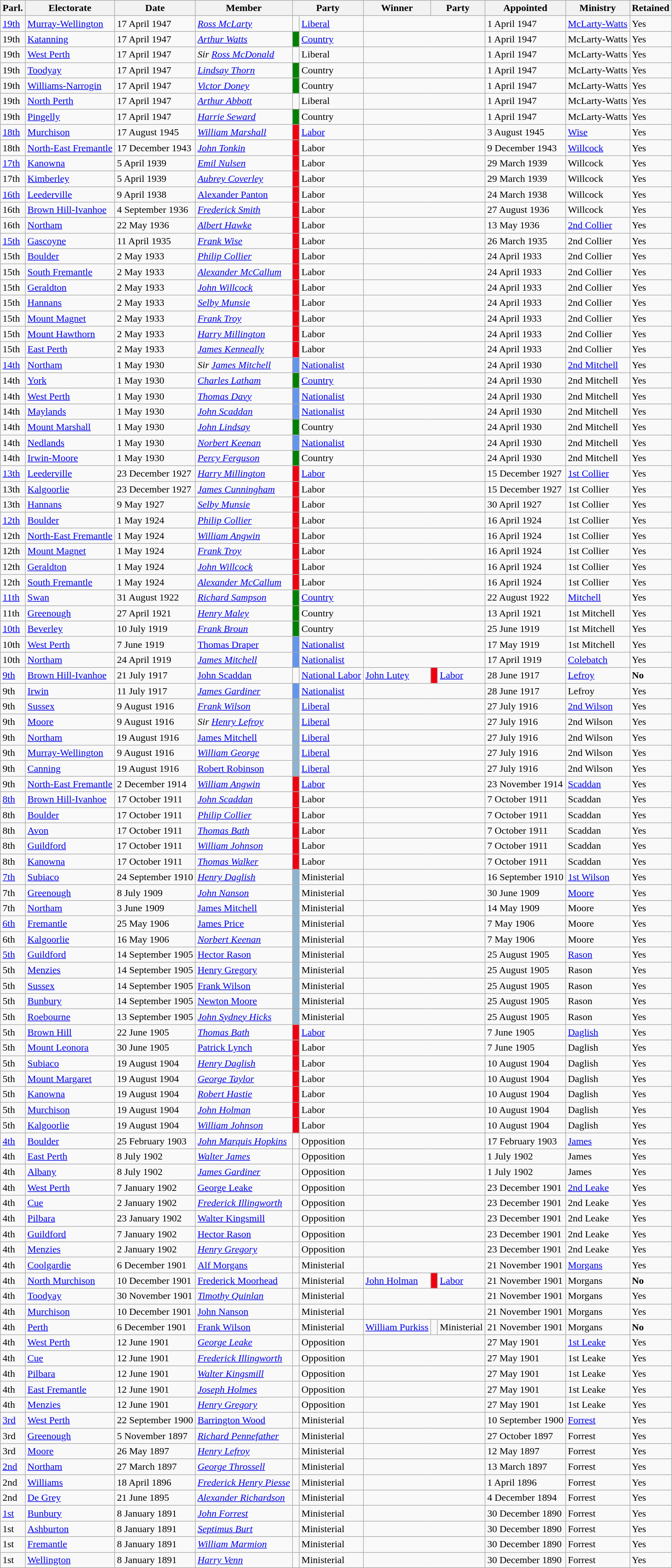<table class="wikitable">
<tr>
<th>Parl.</th>
<th>Electorate</th>
<th>Date</th>
<th>Member</th>
<th colspan=2>Party</th>
<th>Winner</th>
<th colspan=2>Party</th>
<th>Appointed</th>
<th>Ministry</th>
<th>Retained</th>
</tr>
<tr>
<td><a href='#'>19th</a></td>
<td><a href='#'>Murray-Wellington</a></td>
<td>17 April 1947</td>
<td><em><a href='#'>Ross McLarty</a></em></td>
<td> </td>
<td><a href='#'>Liberal</a></td>
<td colspan=3></td>
<td>1 April 1947</td>
<td><a href='#'>McLarty-Watts</a></td>
<td>Yes</td>
</tr>
<tr>
<td>19th</td>
<td><a href='#'>Katanning</a></td>
<td>17 April 1947</td>
<td><em><a href='#'>Arthur Watts</a></em></td>
<td bgcolor="green"> </td>
<td><a href='#'>Country</a></td>
<td colspan=3></td>
<td>1 April 1947</td>
<td>McLarty-Watts</td>
<td>Yes</td>
</tr>
<tr>
<td>19th</td>
<td><a href='#'>West Perth</a></td>
<td>17 April 1947</td>
<td><em>Sir <a href='#'>Ross McDonald</a></em></td>
<td> </td>
<td>Liberal</td>
<td colspan=3></td>
<td>1 April 1947</td>
<td>McLarty-Watts</td>
<td>Yes</td>
</tr>
<tr>
<td>19th</td>
<td><a href='#'>Toodyay</a></td>
<td>17 April 1947</td>
<td><em><a href='#'>Lindsay Thorn</a></em></td>
<td bgcolor="green"> </td>
<td>Country</td>
<td colspan=3></td>
<td>1 April 1947</td>
<td>McLarty-Watts</td>
<td>Yes</td>
</tr>
<tr>
<td>19th</td>
<td><a href='#'>Williams-Narrogin</a></td>
<td>17 April 1947</td>
<td><em><a href='#'>Victor Doney</a></em></td>
<td bgcolor="green"> </td>
<td>Country</td>
<td colspan=3></td>
<td>1 April 1947</td>
<td>McLarty-Watts</td>
<td>Yes</td>
</tr>
<tr>
<td>19th</td>
<td><a href='#'>North Perth</a></td>
<td>17 April 1947</td>
<td><em><a href='#'>Arthur Abbott</a></em></td>
<td> </td>
<td>Liberal</td>
<td colspan=3></td>
<td>1 April 1947</td>
<td>McLarty-Watts</td>
<td>Yes</td>
</tr>
<tr>
<td>19th</td>
<td><a href='#'>Pingelly</a></td>
<td>17 April 1947</td>
<td><em><a href='#'>Harrie Seward</a></em></td>
<td bgcolor="green"> </td>
<td>Country</td>
<td colspan=3></td>
<td>1 April 1947</td>
<td>McLarty-Watts</td>
<td>Yes</td>
</tr>
<tr>
<td><a href='#'>18th</a></td>
<td><a href='#'>Murchison</a></td>
<td>17 August 1945</td>
<td><em><a href='#'>William Marshall</a></em></td>
<td bgcolor="#F00011"> </td>
<td><a href='#'>Labor</a></td>
<td colspan=3></td>
<td>3 August 1945</td>
<td><a href='#'>Wise</a></td>
<td>Yes</td>
</tr>
<tr>
<td>18th</td>
<td><a href='#'>North-East Fremantle</a></td>
<td>17 December 1943</td>
<td><em><a href='#'>John Tonkin</a></em></td>
<td bgcolor="#F00011"> </td>
<td>Labor</td>
<td colspan=3></td>
<td>9 December 1943</td>
<td><a href='#'>Willcock</a></td>
<td>Yes</td>
</tr>
<tr>
<td><a href='#'>17th</a></td>
<td><a href='#'>Kanowna</a></td>
<td>5 April 1939</td>
<td><em><a href='#'>Emil Nulsen</a></em></td>
<td bgcolor="#F00011"> </td>
<td>Labor</td>
<td colspan=3></td>
<td>29 March 1939</td>
<td>Willcock</td>
<td>Yes</td>
</tr>
<tr>
<td>17th</td>
<td><a href='#'>Kimberley</a></td>
<td>5 April 1939</td>
<td><em><a href='#'>Aubrey Coverley</a></em></td>
<td bgcolor="#F00011"> </td>
<td>Labor</td>
<td colspan=3></td>
<td>29 March 1939</td>
<td>Willcock</td>
<td>Yes</td>
</tr>
<tr>
<td><a href='#'>16th</a></td>
<td><a href='#'>Leederville</a></td>
<td>9 April 1938</td>
<td><a href='#'>Alexander Panton</a></td>
<td bgcolor="#F00011"> </td>
<td>Labor</td>
<td colspan=3></td>
<td>24 March 1938</td>
<td>Willcock</td>
<td>Yes</td>
</tr>
<tr>
<td>16th</td>
<td><a href='#'>Brown Hill-Ivanhoe</a></td>
<td>4 September 1936</td>
<td><em><a href='#'>Frederick Smith</a></em></td>
<td bgcolor="#F00011"> </td>
<td>Labor</td>
<td colspan=3></td>
<td>27 August 1936</td>
<td>Willcock</td>
<td>Yes</td>
</tr>
<tr>
<td>16th</td>
<td><a href='#'>Northam</a></td>
<td>22 May 1936</td>
<td><em><a href='#'>Albert Hawke</a></em></td>
<td bgcolor="#F00011"> </td>
<td>Labor</td>
<td colspan=3></td>
<td>13 May 1936</td>
<td><a href='#'>2nd Collier</a></td>
<td>Yes</td>
</tr>
<tr>
<td><a href='#'>15th</a></td>
<td><a href='#'>Gascoyne</a></td>
<td>11 April 1935</td>
<td><em><a href='#'>Frank Wise</a></em></td>
<td bgcolor="#F00011"> </td>
<td>Labor</td>
<td colspan=3></td>
<td>26 March 1935</td>
<td>2nd Collier</td>
<td>Yes</td>
</tr>
<tr>
<td>15th</td>
<td><a href='#'>Boulder</a></td>
<td>2 May 1933</td>
<td><em><a href='#'>Philip Collier</a></em></td>
<td bgcolor="#F00011"> </td>
<td>Labor</td>
<td colspan=3></td>
<td>24 April 1933</td>
<td>2nd Collier</td>
<td>Yes</td>
</tr>
<tr>
<td>15th</td>
<td><a href='#'>South Fremantle</a></td>
<td>2 May 1933</td>
<td><em><a href='#'>Alexander McCallum</a></em></td>
<td bgcolor="#F00011"> </td>
<td>Labor</td>
<td colspan=3></td>
<td>24 April 1933</td>
<td>2nd Collier</td>
<td>Yes</td>
</tr>
<tr>
<td>15th</td>
<td><a href='#'>Geraldton</a></td>
<td>2 May 1933</td>
<td><em><a href='#'>John Willcock</a></em></td>
<td bgcolor="#F00011"> </td>
<td>Labor</td>
<td colspan=3></td>
<td>24 April 1933</td>
<td>2nd Collier</td>
<td>Yes</td>
</tr>
<tr>
<td>15th</td>
<td><a href='#'>Hannans</a></td>
<td>2 May 1933</td>
<td><em><a href='#'>Selby Munsie</a></em></td>
<td bgcolor="#F00011"> </td>
<td>Labor</td>
<td colspan=3></td>
<td>24 April 1933</td>
<td>2nd Collier</td>
<td>Yes</td>
</tr>
<tr>
<td>15th</td>
<td><a href='#'>Mount Magnet</a></td>
<td>2 May 1933</td>
<td><em><a href='#'>Frank Troy</a></em></td>
<td bgcolor="#F00011"> </td>
<td>Labor</td>
<td colspan=3></td>
<td>24 April 1933</td>
<td>2nd Collier</td>
<td>Yes</td>
</tr>
<tr>
<td>15th</td>
<td><a href='#'>Mount Hawthorn</a></td>
<td>2 May 1933</td>
<td><em><a href='#'>Harry Millington</a></em></td>
<td bgcolor="#F00011"> </td>
<td>Labor</td>
<td colspan=3></td>
<td>24 April 1933</td>
<td>2nd Collier</td>
<td>Yes</td>
</tr>
<tr>
<td>15th</td>
<td><a href='#'>East Perth</a></td>
<td>2 May 1933</td>
<td><em><a href='#'>James Kenneally</a></em></td>
<td bgcolor="#F00011"> </td>
<td>Labor</td>
<td colspan=3></td>
<td>24 April 1933</td>
<td>2nd Collier</td>
<td>Yes</td>
</tr>
<tr>
<td><a href='#'>14th</a></td>
<td><a href='#'>Northam</a></td>
<td>1 May 1930</td>
<td><em>Sir <a href='#'>James Mitchell</a></em></td>
<td bgcolor="#6495ED"> </td>
<td><a href='#'>Nationalist</a></td>
<td colspan=3></td>
<td>24 April 1930</td>
<td><a href='#'>2nd Mitchell</a></td>
<td>Yes</td>
</tr>
<tr>
<td>14th</td>
<td><a href='#'>York</a></td>
<td>1 May 1930</td>
<td><em><a href='#'>Charles Latham</a></em></td>
<td bgcolor="green"> </td>
<td><a href='#'>Country</a></td>
<td colspan=3></td>
<td>24 April 1930</td>
<td>2nd Mitchell</td>
<td>Yes</td>
</tr>
<tr>
<td>14th</td>
<td><a href='#'>West Perth</a></td>
<td>1 May 1930</td>
<td><em><a href='#'>Thomas Davy</a></em></td>
<td bgcolor="#6495ED"> </td>
<td><a href='#'>Nationalist</a></td>
<td colspan=3></td>
<td>24 April 1930</td>
<td>2nd Mitchell</td>
<td>Yes</td>
</tr>
<tr>
<td>14th</td>
<td><a href='#'>Maylands</a></td>
<td>1 May 1930</td>
<td><em><a href='#'>John Scaddan</a></em></td>
<td bgcolor="#6495ED"> </td>
<td><a href='#'>Nationalist</a></td>
<td colspan=3></td>
<td>24 April 1930</td>
<td>2nd Mitchell</td>
<td>Yes</td>
</tr>
<tr>
<td>14th</td>
<td><a href='#'>Mount Marshall</a></td>
<td>1 May 1930</td>
<td><em><a href='#'>John Lindsay</a></em></td>
<td bgcolor="green"> </td>
<td>Country</td>
<td colspan=3></td>
<td>24 April 1930</td>
<td>2nd Mitchell</td>
<td>Yes</td>
</tr>
<tr>
<td>14th</td>
<td><a href='#'>Nedlands</a></td>
<td>1 May 1930</td>
<td><em><a href='#'>Norbert Keenan</a></em></td>
<td bgcolor="#6495ED"> </td>
<td><a href='#'>Nationalist</a></td>
<td colspan=3></td>
<td>24 April 1930</td>
<td>2nd Mitchell</td>
<td>Yes</td>
</tr>
<tr>
<td>14th</td>
<td><a href='#'>Irwin-Moore</a></td>
<td>1 May 1930</td>
<td><em><a href='#'>Percy Ferguson</a></em></td>
<td bgcolor="green"> </td>
<td>Country</td>
<td colspan=3></td>
<td>24 April 1930</td>
<td>2nd Mitchell</td>
<td>Yes</td>
</tr>
<tr>
<td><a href='#'>13th</a></td>
<td><a href='#'>Leederville</a></td>
<td>23 December 1927</td>
<td><em><a href='#'>Harry Millington</a></em></td>
<td bgcolor="#F00011"> </td>
<td><a href='#'>Labor</a></td>
<td colspan=3></td>
<td>15 December 1927</td>
<td><a href='#'>1st Collier</a></td>
<td>Yes</td>
</tr>
<tr>
<td>13th</td>
<td><a href='#'>Kalgoorlie</a></td>
<td>23 December 1927</td>
<td><em><a href='#'>James Cunningham</a></em></td>
<td bgcolor="#F00011"> </td>
<td>Labor</td>
<td colspan=3></td>
<td>15 December 1927</td>
<td>1st Collier</td>
<td>Yes</td>
</tr>
<tr>
<td>13th</td>
<td><a href='#'>Hannans</a></td>
<td>9 May 1927</td>
<td><em><a href='#'>Selby Munsie</a></em></td>
<td bgcolor="#F00011"> </td>
<td>Labor</td>
<td colspan=3></td>
<td>30 April 1927</td>
<td>1st Collier</td>
<td>Yes</td>
</tr>
<tr>
<td><a href='#'>12th</a></td>
<td><a href='#'>Boulder</a></td>
<td>1 May 1924</td>
<td><em><a href='#'>Philip Collier</a></em></td>
<td bgcolor="#F00011"> </td>
<td>Labor</td>
<td colspan=3></td>
<td>16 April 1924</td>
<td>1st Collier</td>
<td>Yes</td>
</tr>
<tr>
<td>12th</td>
<td><a href='#'>North-East Fremantle</a></td>
<td>1 May 1924</td>
<td><em><a href='#'>William Angwin</a></em></td>
<td bgcolor="#F00011"> </td>
<td>Labor</td>
<td colspan=3></td>
<td>16 April 1924</td>
<td>1st Collier</td>
<td>Yes</td>
</tr>
<tr>
<td>12th</td>
<td><a href='#'>Mount Magnet</a></td>
<td>1 May 1924</td>
<td><em><a href='#'>Frank Troy</a></em></td>
<td bgcolor="#F00011"> </td>
<td>Labor</td>
<td colspan=3></td>
<td>16 April 1924</td>
<td>1st Collier</td>
<td>Yes</td>
</tr>
<tr>
<td>12th</td>
<td><a href='#'>Geraldton</a></td>
<td>1 May 1924</td>
<td><em><a href='#'>John Willcock</a></em></td>
<td bgcolor="#F00011"> </td>
<td>Labor</td>
<td colspan=3></td>
<td>16 April 1924</td>
<td>1st Collier</td>
<td>Yes</td>
</tr>
<tr>
<td>12th</td>
<td><a href='#'>South Fremantle</a></td>
<td>1 May 1924</td>
<td><em><a href='#'>Alexander McCallum</a></em></td>
<td bgcolor="#F00011"> </td>
<td>Labor</td>
<td colspan=3></td>
<td>16 April 1924</td>
<td>1st Collier</td>
<td>Yes</td>
</tr>
<tr>
<td><a href='#'>11th</a></td>
<td><a href='#'>Swan</a></td>
<td>31 August 1922</td>
<td><em><a href='#'>Richard Sampson</a></em></td>
<td bgcolor="green"> </td>
<td><a href='#'>Country</a></td>
<td colspan=3></td>
<td>22 August 1922</td>
<td><a href='#'>Mitchell</a></td>
<td>Yes</td>
</tr>
<tr>
<td>11th</td>
<td><a href='#'>Greenough</a></td>
<td>27 April 1921</td>
<td><em><a href='#'>Henry Maley</a></em></td>
<td bgcolor="green"> </td>
<td>Country</td>
<td colspan=3></td>
<td>13 April 1921</td>
<td>1st Mitchell</td>
<td>Yes</td>
</tr>
<tr>
<td><a href='#'>10th</a></td>
<td><a href='#'>Beverley</a></td>
<td>10 July 1919</td>
<td><em><a href='#'>Frank Broun</a></em></td>
<td bgcolor="green"> </td>
<td>Country</td>
<td colspan=3></td>
<td>25 June 1919</td>
<td>1st Mitchell</td>
<td>Yes</td>
</tr>
<tr>
<td>10th</td>
<td><a href='#'>West Perth</a></td>
<td>7 June 1919</td>
<td><a href='#'>Thomas Draper</a></td>
<td bgcolor="#6495ED"> </td>
<td><a href='#'>Nationalist</a></td>
<td colspan=3></td>
<td>17 May 1919</td>
<td>1st Mitchell</td>
<td>Yes</td>
</tr>
<tr>
<td>10th</td>
<td><a href='#'>Northam</a></td>
<td>24 April 1919</td>
<td><em><a href='#'>James Mitchell</a></em></td>
<td bgcolor="#6495ED"> </td>
<td><a href='#'>Nationalist</a></td>
<td colspan=3></td>
<td>17 April 1919</td>
<td><a href='#'>Colebatch</a></td>
<td>Yes</td>
</tr>
<tr>
<td><a href='#'>9th</a></td>
<td><a href='#'>Brown Hill-Ivanhoe</a></td>
<td>21 July 1917</td>
<td><a href='#'>John Scaddan</a></td>
<td> </td>
<td><a href='#'>National Labor</a></td>
<td><a href='#'>John Lutey</a></td>
<td bgcolor="#F00011"> </td>
<td><a href='#'>Labor</a></td>
<td>28 June 1917</td>
<td><a href='#'>Lefroy</a></td>
<td><strong>No</strong></td>
</tr>
<tr>
<td>9th</td>
<td><a href='#'>Irwin</a></td>
<td>11 July 1917</td>
<td><em><a href='#'>James Gardiner</a></em></td>
<td bgcolor="#6495ED"> </td>
<td><a href='#'>Nationalist</a></td>
<td colspan=3></td>
<td>28 June 1917</td>
<td>Lefroy</td>
<td>Yes</td>
</tr>
<tr>
<td>9th</td>
<td><a href='#'>Sussex</a></td>
<td>9 August 1916</td>
<td><em><a href='#'>Frank Wilson</a></em></td>
<td bgcolor="#8CB4D2"> </td>
<td><a href='#'>Liberal</a></td>
<td colspan=3></td>
<td>27 July 1916</td>
<td><a href='#'>2nd Wilson</a></td>
<td>Yes</td>
</tr>
<tr>
<td>9th</td>
<td><a href='#'>Moore</a></td>
<td>9 August 1916</td>
<td><em>Sir <a href='#'>Henry Lefroy</a></em></td>
<td bgcolor="#8CB4D2"> </td>
<td><a href='#'>Liberal</a></td>
<td colspan=3></td>
<td>27 July 1916</td>
<td>2nd Wilson</td>
<td>Yes</td>
</tr>
<tr>
<td>9th</td>
<td><a href='#'>Northam</a></td>
<td>19 August 1916</td>
<td><a href='#'>James Mitchell</a></td>
<td bgcolor="#8CB4D2"> </td>
<td><a href='#'>Liberal</a></td>
<td colspan=3></td>
<td>27 July 1916</td>
<td>2nd Wilson</td>
<td>Yes</td>
</tr>
<tr>
<td>9th</td>
<td><a href='#'>Murray-Wellington</a></td>
<td>9 August 1916</td>
<td><em><a href='#'>William George</a></em></td>
<td bgcolor="#8CB4D2"> </td>
<td><a href='#'>Liberal</a></td>
<td colspan=3></td>
<td>27 July 1916</td>
<td>2nd Wilson</td>
<td>Yes</td>
</tr>
<tr>
<td>9th</td>
<td><a href='#'>Canning</a></td>
<td>19 August 1916</td>
<td><a href='#'>Robert Robinson</a></td>
<td bgcolor="#8CB4D2"> </td>
<td><a href='#'>Liberal</a></td>
<td colspan=3></td>
<td>27 July 1916</td>
<td>2nd Wilson</td>
<td>Yes</td>
</tr>
<tr>
<td>9th</td>
<td><a href='#'>North-East Fremantle</a></td>
<td>2 December 1914</td>
<td><em><a href='#'>William Angwin</a></em></td>
<td bgcolor="#F00011"> </td>
<td><a href='#'>Labor</a></td>
<td colspan=3></td>
<td>23 November 1914</td>
<td><a href='#'>Scaddan</a></td>
<td>Yes</td>
</tr>
<tr>
<td><a href='#'>8th</a></td>
<td><a href='#'>Brown Hill-Ivanhoe</a></td>
<td>17 October 1911</td>
<td><em><a href='#'>John Scaddan</a></em></td>
<td bgcolor="#F00011"> </td>
<td>Labor</td>
<td colspan=3></td>
<td>7 October 1911</td>
<td>Scaddan</td>
<td>Yes</td>
</tr>
<tr>
<td>8th</td>
<td><a href='#'>Boulder</a></td>
<td>17 October 1911</td>
<td><em><a href='#'>Philip Collier</a></em></td>
<td bgcolor="#F00011"> </td>
<td>Labor</td>
<td colspan=3></td>
<td>7 October 1911</td>
<td>Scaddan</td>
<td>Yes</td>
</tr>
<tr>
<td>8th</td>
<td><a href='#'>Avon</a></td>
<td>17 October 1911</td>
<td><em><a href='#'>Thomas Bath</a></em></td>
<td bgcolor="#F00011"> </td>
<td>Labor</td>
<td colspan=3></td>
<td>7 October 1911</td>
<td>Scaddan</td>
<td>Yes</td>
</tr>
<tr>
<td>8th</td>
<td><a href='#'>Guildford</a></td>
<td>17 October 1911</td>
<td><em><a href='#'>William Johnson</a></em></td>
<td bgcolor="#F00011"> </td>
<td>Labor</td>
<td colspan=3></td>
<td>7 October 1911</td>
<td>Scaddan</td>
<td>Yes</td>
</tr>
<tr>
<td>8th</td>
<td><a href='#'>Kanowna</a></td>
<td>17 October 1911</td>
<td><em><a href='#'>Thomas Walker</a></em></td>
<td bgcolor="#F00011"> </td>
<td>Labor</td>
<td colspan=3></td>
<td>7 October 1911</td>
<td>Scaddan</td>
<td>Yes</td>
</tr>
<tr>
<td><a href='#'>7th</a></td>
<td><a href='#'>Subiaco</a></td>
<td>24 September 1910</td>
<td><em><a href='#'>Henry Daglish</a></em></td>
<td bgcolor="#8CB4D2"> </td>
<td>Ministerial</td>
<td colspan=3></td>
<td>16 September 1910</td>
<td><a href='#'>1st Wilson</a></td>
<td>Yes</td>
</tr>
<tr>
<td>7th</td>
<td><a href='#'>Greenough</a></td>
<td>8 July 1909</td>
<td><em><a href='#'>John Nanson</a></em></td>
<td bgcolor="#8CB4D2"> </td>
<td>Ministerial</td>
<td colspan=3></td>
<td>30 June 1909</td>
<td><a href='#'>Moore</a></td>
<td>Yes</td>
</tr>
<tr>
<td>7th</td>
<td><a href='#'>Northam</a></td>
<td>3 June 1909</td>
<td><a href='#'>James Mitchell</a></td>
<td bgcolor="#8CB4D2"> </td>
<td>Ministerial</td>
<td colspan=3></td>
<td>14 May 1909</td>
<td>Moore</td>
<td>Yes</td>
</tr>
<tr>
<td><a href='#'>6th</a></td>
<td><a href='#'>Fremantle</a></td>
<td>25 May 1906</td>
<td><a href='#'>James Price</a></td>
<td bgcolor="#8CB4D2"> </td>
<td>Ministerial</td>
<td colspan=3></td>
<td>7 May 1906</td>
<td>Moore</td>
<td>Yes</td>
</tr>
<tr>
<td>6th</td>
<td><a href='#'>Kalgoorlie</a></td>
<td>16 May 1906</td>
<td><em><a href='#'>Norbert Keenan</a></em></td>
<td bgcolor="#8CB4D2"> </td>
<td>Ministerial</td>
<td colspan=3></td>
<td>7 May 1906</td>
<td>Moore</td>
<td>Yes</td>
</tr>
<tr>
<td><a href='#'>5th</a></td>
<td><a href='#'>Guildford</a></td>
<td>14 September 1905</td>
<td><a href='#'>Hector Rason</a></td>
<td bgcolor="#8CB4D2"> </td>
<td>Ministerial</td>
<td colspan=3></td>
<td>25 August 1905</td>
<td><a href='#'>Rason</a></td>
<td>Yes</td>
</tr>
<tr>
<td>5th</td>
<td><a href='#'>Menzies</a></td>
<td>14 September 1905</td>
<td><a href='#'>Henry Gregory</a></td>
<td bgcolor="#8CB4D2"> </td>
<td>Ministerial</td>
<td colspan=3></td>
<td>25 August 1905</td>
<td>Rason</td>
<td>Yes</td>
</tr>
<tr>
<td>5th</td>
<td><a href='#'>Sussex</a></td>
<td>14 September 1905</td>
<td><a href='#'>Frank Wilson</a></td>
<td bgcolor="#8CB4D2"> </td>
<td>Ministerial</td>
<td colspan=3></td>
<td>25 August 1905</td>
<td>Rason</td>
<td>Yes</td>
</tr>
<tr>
<td>5th</td>
<td><a href='#'>Bunbury</a></td>
<td>14 September 1905</td>
<td><a href='#'>Newton Moore</a></td>
<td bgcolor="#8CB4D2"> </td>
<td>Ministerial</td>
<td colspan=3></td>
<td>25 August 1905</td>
<td>Rason</td>
<td>Yes</td>
</tr>
<tr>
<td>5th</td>
<td><a href='#'>Roebourne</a></td>
<td>13 September 1905</td>
<td><em><a href='#'>John Sydney Hicks</a></em></td>
<td bgcolor="#8CB4D2"> </td>
<td>Ministerial</td>
<td colspan=3></td>
<td>25 August 1905</td>
<td>Rason</td>
<td>Yes</td>
</tr>
<tr>
<td>5th</td>
<td><a href='#'>Brown Hill</a></td>
<td>22 June 1905</td>
<td><em><a href='#'>Thomas Bath</a></em></td>
<td bgcolor="#F00011"> </td>
<td><a href='#'>Labor</a></td>
<td colspan=3></td>
<td>7 June 1905</td>
<td><a href='#'>Daglish</a></td>
<td>Yes</td>
</tr>
<tr>
<td>5th</td>
<td><a href='#'>Mount Leonora</a></td>
<td>30 June 1905</td>
<td><a href='#'>Patrick Lynch</a></td>
<td bgcolor="#F00011"> </td>
<td>Labor</td>
<td colspan=3></td>
<td>7 June 1905</td>
<td>Daglish</td>
<td>Yes</td>
</tr>
<tr>
<td>5th</td>
<td><a href='#'>Subiaco</a></td>
<td>19 August 1904</td>
<td><em><a href='#'>Henry Daglish</a></em></td>
<td bgcolor="#F00011"> </td>
<td>Labor</td>
<td colspan=3></td>
<td>10 August 1904</td>
<td>Daglish</td>
<td>Yes</td>
</tr>
<tr>
<td>5th</td>
<td><a href='#'>Mount Margaret</a></td>
<td>19 August 1904</td>
<td><em><a href='#'>George Taylor</a></em></td>
<td bgcolor="#F00011"> </td>
<td>Labor</td>
<td colspan=3></td>
<td>10 August 1904</td>
<td>Daglish</td>
<td>Yes</td>
</tr>
<tr>
<td>5th</td>
<td><a href='#'>Kanowna</a></td>
<td>19 August 1904</td>
<td><em><a href='#'>Robert Hastie</a></em></td>
<td bgcolor="#F00011"> </td>
<td>Labor</td>
<td colspan=3></td>
<td>10 August 1904</td>
<td>Daglish</td>
<td>Yes</td>
</tr>
<tr>
<td>5th</td>
<td><a href='#'>Murchison</a></td>
<td>19 August 1904</td>
<td><em><a href='#'>John Holman</a></em></td>
<td bgcolor="#F00011"> </td>
<td>Labor</td>
<td colspan=3></td>
<td>10 August 1904</td>
<td>Daglish</td>
<td>Yes</td>
</tr>
<tr>
<td>5th</td>
<td><a href='#'>Kalgoorlie</a></td>
<td>19 August 1904</td>
<td><em><a href='#'>William Johnson</a></em></td>
<td bgcolor="#F00011"> </td>
<td>Labor</td>
<td colspan=3></td>
<td>10 August 1904</td>
<td>Daglish</td>
<td>Yes</td>
</tr>
<tr>
<td><a href='#'>4th</a></td>
<td><a href='#'>Boulder</a></td>
<td>25 February 1903</td>
<td><em><a href='#'>John Marquis Hopkins</a></em></td>
<td> </td>
<td>Opposition</td>
<td colspan=3></td>
<td>17 February 1903</td>
<td><a href='#'>James</a></td>
<td>Yes</td>
</tr>
<tr>
<td>4th</td>
<td><a href='#'>East Perth</a></td>
<td>8 July 1902</td>
<td><em><a href='#'>Walter James</a></em></td>
<td> </td>
<td>Opposition</td>
<td colspan=3></td>
<td>1 July 1902</td>
<td>James</td>
<td>Yes</td>
</tr>
<tr>
<td>4th</td>
<td><a href='#'>Albany</a></td>
<td>8 July 1902</td>
<td><em><a href='#'>James Gardiner</a></em></td>
<td> </td>
<td>Opposition</td>
<td colspan=3></td>
<td>1 July 1902</td>
<td>James</td>
<td>Yes</td>
</tr>
<tr>
<td>4th</td>
<td><a href='#'>West Perth</a></td>
<td>7 January 1902</td>
<td><a href='#'>George Leake</a></td>
<td> </td>
<td>Opposition</td>
<td colspan=3></td>
<td>23 December 1901</td>
<td><a href='#'>2nd Leake</a></td>
<td>Yes</td>
</tr>
<tr>
<td>4th</td>
<td><a href='#'>Cue</a></td>
<td>2 January 1902</td>
<td><em><a href='#'>Frederick Illingworth</a></em></td>
<td> </td>
<td>Opposition</td>
<td colspan=3></td>
<td>23 December 1901</td>
<td>2nd Leake</td>
<td>Yes</td>
</tr>
<tr>
<td>4th</td>
<td><a href='#'>Pilbara</a></td>
<td>23 January 1902</td>
<td><a href='#'>Walter Kingsmill</a></td>
<td> </td>
<td>Opposition</td>
<td colspan=3></td>
<td>23 December 1901</td>
<td>2nd Leake</td>
<td>Yes</td>
</tr>
<tr>
<td>4th</td>
<td><a href='#'>Guildford</a></td>
<td>7 January 1902</td>
<td><a href='#'>Hector Rason</a></td>
<td> </td>
<td>Opposition</td>
<td colspan=3></td>
<td>23 December 1901</td>
<td>2nd Leake</td>
<td>Yes</td>
</tr>
<tr>
<td>4th</td>
<td><a href='#'>Menzies</a></td>
<td>2 January 1902</td>
<td><em><a href='#'>Henry Gregory</a></em></td>
<td> </td>
<td>Opposition</td>
<td colspan=3></td>
<td>23 December 1901</td>
<td>2nd Leake</td>
<td>Yes</td>
</tr>
<tr>
<td>4th</td>
<td><a href='#'>Coolgardie</a></td>
<td>6 December 1901</td>
<td><a href='#'>Alf Morgans</a></td>
<td> </td>
<td>Ministerial</td>
<td colspan=3></td>
<td>21 November 1901</td>
<td><a href='#'>Morgans</a></td>
<td>Yes</td>
</tr>
<tr>
<td>4th</td>
<td><a href='#'>North Murchison</a></td>
<td>10 December 1901</td>
<td><a href='#'>Frederick Moorhead</a></td>
<td> </td>
<td>Ministerial</td>
<td><a href='#'>John Holman</a></td>
<td bgcolor="#F00011"> </td>
<td><a href='#'>Labor</a></td>
<td>21 November 1901</td>
<td>Morgans</td>
<td><strong>No</strong></td>
</tr>
<tr>
<td>4th</td>
<td><a href='#'>Toodyay</a></td>
<td>30 November 1901</td>
<td><em><a href='#'>Timothy Quinlan</a></em></td>
<td> </td>
<td>Ministerial</td>
<td colspan=3></td>
<td>21 November 1901</td>
<td>Morgans</td>
<td>Yes</td>
</tr>
<tr>
<td>4th</td>
<td><a href='#'>Murchison</a></td>
<td>10 December 1901</td>
<td><a href='#'>John Nanson</a></td>
<td> </td>
<td>Ministerial</td>
<td colspan=3></td>
<td>21 November 1901</td>
<td>Morgans</td>
<td>Yes</td>
</tr>
<tr>
<td>4th</td>
<td><a href='#'>Perth</a></td>
<td>6 December 1901</td>
<td><a href='#'>Frank Wilson</a></td>
<td> </td>
<td>Ministerial</td>
<td><a href='#'>William Purkiss</a></td>
<td> </td>
<td>Ministerial</td>
<td>21 November 1901</td>
<td>Morgans</td>
<td><strong>No</strong></td>
</tr>
<tr>
<td>4th</td>
<td><a href='#'>West Perth</a></td>
<td>12 June 1901</td>
<td><em><a href='#'>George Leake</a></em></td>
<td> </td>
<td>Opposition</td>
<td colspan=3></td>
<td>27 May 1901</td>
<td><a href='#'>1st Leake</a></td>
<td>Yes</td>
</tr>
<tr>
<td>4th</td>
<td><a href='#'>Cue</a></td>
<td>12 June 1901</td>
<td><em><a href='#'>Frederick Illingworth</a></em></td>
<td> </td>
<td>Opposition</td>
<td colspan=3></td>
<td>27 May 1901</td>
<td>1st Leake</td>
<td>Yes</td>
</tr>
<tr>
<td>4th</td>
<td><a href='#'>Pilbara</a></td>
<td>12 June 1901</td>
<td><em><a href='#'>Walter Kingsmill</a></em></td>
<td> </td>
<td>Opposition</td>
<td colspan=3></td>
<td>27 May 1901</td>
<td>1st Leake</td>
<td>Yes</td>
</tr>
<tr>
<td>4th</td>
<td><a href='#'>East Fremantle</a></td>
<td>12 June 1901</td>
<td><em><a href='#'>Joseph Holmes</a></em></td>
<td> </td>
<td>Opposition</td>
<td colspan=3></td>
<td>27 May 1901</td>
<td>1st Leake</td>
<td>Yes</td>
</tr>
<tr>
<td>4th</td>
<td><a href='#'>Menzies</a></td>
<td>12 June 1901</td>
<td><em><a href='#'>Henry Gregory</a></em></td>
<td> </td>
<td>Opposition</td>
<td colspan=3></td>
<td>27 May 1901</td>
<td>1st Leake</td>
<td>Yes</td>
</tr>
<tr>
<td><a href='#'>3rd</a></td>
<td><a href='#'>West Perth</a></td>
<td>22 September 1900</td>
<td><a href='#'>Barrington Wood</a></td>
<td> </td>
<td>Ministerial</td>
<td colspan=3></td>
<td>10 September 1900</td>
<td><a href='#'>Forrest</a></td>
<td>Yes</td>
</tr>
<tr>
<td>3rd</td>
<td><a href='#'>Greenough</a></td>
<td>5 November 1897</td>
<td><em><a href='#'>Richard Pennefather</a></em></td>
<td> </td>
<td>Ministerial</td>
<td colspan=3></td>
<td>27 October 1897</td>
<td>Forrest</td>
<td>Yes</td>
</tr>
<tr>
<td>3rd</td>
<td><a href='#'>Moore</a></td>
<td>26 May 1897</td>
<td><em><a href='#'>Henry Lefroy</a></em></td>
<td> </td>
<td>Ministerial</td>
<td colspan=3></td>
<td>12 May 1897</td>
<td>Forrest</td>
<td>Yes</td>
</tr>
<tr>
<td><a href='#'>2nd</a></td>
<td><a href='#'>Northam</a></td>
<td>27 March 1897</td>
<td><em><a href='#'>George Throssell</a></em></td>
<td> </td>
<td>Ministerial</td>
<td colspan=3></td>
<td>13 March 1897</td>
<td>Forrest</td>
<td>Yes</td>
</tr>
<tr>
<td>2nd</td>
<td><a href='#'>Williams</a></td>
<td>18 April 1896</td>
<td><em><a href='#'>Frederick Henry Piesse</a></em></td>
<td> </td>
<td>Ministerial</td>
<td colspan=3></td>
<td>1 April 1896</td>
<td>Forrest</td>
<td>Yes</td>
</tr>
<tr>
<td>2nd</td>
<td><a href='#'>De Grey</a></td>
<td>21 June 1895</td>
<td><em><a href='#'>Alexander Richardson</a></em></td>
<td> </td>
<td>Ministerial</td>
<td colspan=3></td>
<td>4 December 1894</td>
<td>Forrest</td>
<td>Yes</td>
</tr>
<tr>
<td><a href='#'>1st</a></td>
<td><a href='#'>Bunbury</a></td>
<td>8 January 1891</td>
<td><em><a href='#'>John Forrest</a></em></td>
<td> </td>
<td>Ministerial</td>
<td colspan=3></td>
<td>30 December 1890</td>
<td>Forrest</td>
<td>Yes</td>
</tr>
<tr>
<td>1st</td>
<td><a href='#'>Ashburton</a></td>
<td>8 January 1891</td>
<td><em><a href='#'>Septimus Burt</a></em></td>
<td> </td>
<td>Ministerial</td>
<td colspan=3></td>
<td>30 December 1890</td>
<td>Forrest</td>
<td>Yes</td>
</tr>
<tr>
<td>1st</td>
<td><a href='#'>Fremantle</a></td>
<td>8 January 1891</td>
<td><em><a href='#'>William Marmion</a></em></td>
<td> </td>
<td>Ministerial</td>
<td colspan=3></td>
<td>30 December 1890</td>
<td>Forrest</td>
<td>Yes</td>
</tr>
<tr>
<td>1st</td>
<td><a href='#'>Wellington</a></td>
<td>8 January 1891</td>
<td><em><a href='#'>Harry Venn</a></em></td>
<td> </td>
<td>Ministerial</td>
<td colspan=3></td>
<td>30 December 1890</td>
<td>Forrest</td>
<td>Yes</td>
</tr>
</table>
